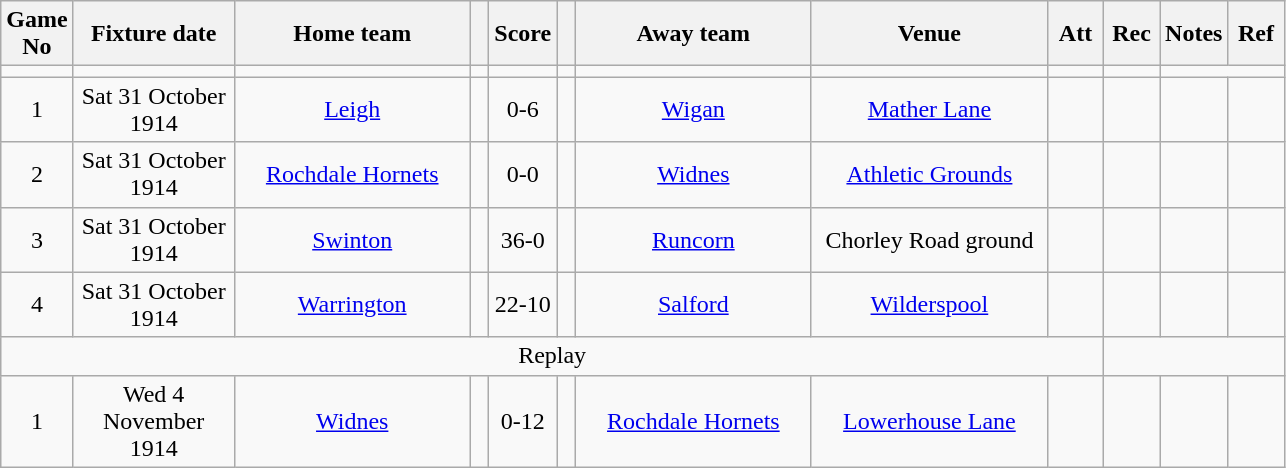<table class="wikitable" style="text-align:center;">
<tr>
<th width=20 abbr="No">Game No</th>
<th width=100 abbr="Date">Fixture date</th>
<th width=150 abbr="Home team">Home team</th>
<th width=5 abbr="space"></th>
<th width=20 abbr="Score">Score</th>
<th width=5 abbr="space"></th>
<th width=150 abbr="Away team">Away team</th>
<th width=150 abbr="Venue">Venue</th>
<th width=30 abbr="Att">Att</th>
<th width=30 abbr="Rec">Rec</th>
<th width=20 abbr="Notes">Notes</th>
<th width=30 abbr="Ref">Ref</th>
</tr>
<tr>
<td></td>
<td></td>
<td></td>
<td></td>
<td></td>
<td></td>
<td></td>
<td></td>
<td></td>
<td></td>
</tr>
<tr>
<td>1</td>
<td>Sat 31 October 1914</td>
<td><a href='#'>Leigh</a></td>
<td></td>
<td>0-6</td>
<td></td>
<td><a href='#'>Wigan</a></td>
<td><a href='#'>Mather Lane</a></td>
<td></td>
<td></td>
<td></td>
<td></td>
</tr>
<tr>
<td>2</td>
<td>Sat 31 October 1914</td>
<td><a href='#'>Rochdale Hornets</a></td>
<td></td>
<td>0-0</td>
<td></td>
<td><a href='#'>Widnes</a></td>
<td><a href='#'>Athletic Grounds</a></td>
<td></td>
<td></td>
<td></td>
<td></td>
</tr>
<tr>
<td>3</td>
<td>Sat 31 October 1914</td>
<td><a href='#'>Swinton</a></td>
<td></td>
<td>36-0</td>
<td></td>
<td><a href='#'>Runcorn</a></td>
<td>Chorley Road ground</td>
<td></td>
<td></td>
<td></td>
<td></td>
</tr>
<tr>
<td>4</td>
<td>Sat 31 October 1914</td>
<td><a href='#'>Warrington</a></td>
<td></td>
<td>22-10</td>
<td></td>
<td><a href='#'>Salford</a></td>
<td><a href='#'>Wilderspool</a></td>
<td></td>
<td></td>
<td></td>
<td></td>
</tr>
<tr>
<td colspan=9>Replay</td>
</tr>
<tr>
<td>1</td>
<td>Wed 4 November 1914</td>
<td><a href='#'>Widnes</a></td>
<td></td>
<td>0-12</td>
<td></td>
<td><a href='#'>Rochdale Hornets</a></td>
<td><a href='#'>Lowerhouse Lane</a></td>
<td></td>
<td></td>
<td></td>
<td></td>
</tr>
</table>
